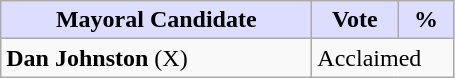<table class="wikitable">
<tr>
<th style="background:#ddf; width:200px;">Mayoral Candidate</th>
<th style="background:#ddf; width:50px;">Vote</th>
<th style="background:#ddf; width:30px;">%</th>
</tr>
<tr>
<td><strong>Dan Johnston</strong> (X)</td>
<td colspan="2">Acclaimed</td>
</tr>
</table>
